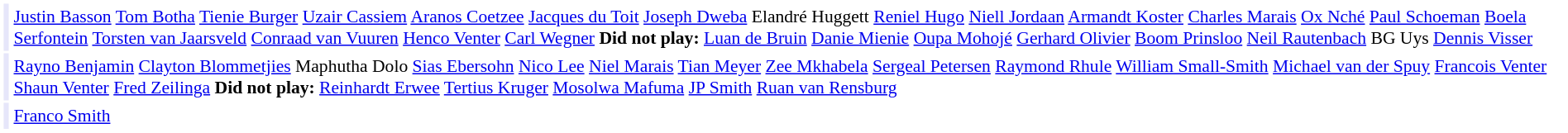<table cellpadding="2" style="border: 1px solid white; font-size:90%;">
<tr>
<td style="text-align:right;" bgcolor="lavender"></td>
<td style="text-align:left;"><a href='#'>Justin Basson</a> <a href='#'>Tom Botha</a> <a href='#'>Tienie Burger</a> <a href='#'>Uzair Cassiem</a> <a href='#'>Aranos Coetzee</a> <a href='#'>Jacques du Toit</a> <a href='#'>Joseph Dweba</a> Elandré Huggett <a href='#'>Reniel Hugo</a> <a href='#'>Niell Jordaan</a> <a href='#'>Armandt Koster</a> <a href='#'>Charles Marais</a> <a href='#'>Ox Nché</a> <a href='#'>Paul Schoeman</a> <a href='#'>Boela Serfontein</a> <a href='#'>Torsten van Jaarsveld</a> <a href='#'>Conraad van Vuuren</a> <a href='#'>Henco Venter</a> <a href='#'>Carl Wegner</a> <strong>Did not play:</strong> <a href='#'>Luan de Bruin</a> <a href='#'>Danie Mienie</a> <a href='#'>Oupa Mohojé</a> <a href='#'>Gerhard Olivier</a> <a href='#'>Boom Prinsloo</a> <a href='#'>Neil Rautenbach</a> BG Uys <a href='#'>Dennis Visser</a></td>
</tr>
<tr>
<td style="text-align:right;" bgcolor="lavender"></td>
<td style="text-align:left;"><a href='#'>Rayno Benjamin</a> <a href='#'>Clayton Blommetjies</a> Maphutha Dolo <a href='#'>Sias Ebersohn</a> <a href='#'>Nico Lee</a> <a href='#'>Niel Marais</a> <a href='#'>Tian Meyer</a> <a href='#'>Zee Mkhabela</a> <a href='#'>Sergeal Petersen</a> <a href='#'>Raymond Rhule</a> <a href='#'>William Small-Smith</a> <a href='#'>Michael van der Spuy</a> <a href='#'>Francois Venter</a> <a href='#'>Shaun Venter</a> <a href='#'>Fred Zeilinga</a> <strong>Did not play:</strong> <a href='#'>Reinhardt Erwee</a> <a href='#'>Tertius Kruger</a> <a href='#'>Mosolwa Mafuma</a> <a href='#'>JP Smith</a> <a href='#'>Ruan van Rensburg</a></td>
</tr>
<tr>
<td style="text-align:right;" bgcolor="lavender"></td>
<td style="text-align:left;"><a href='#'>Franco Smith</a></td>
</tr>
</table>
